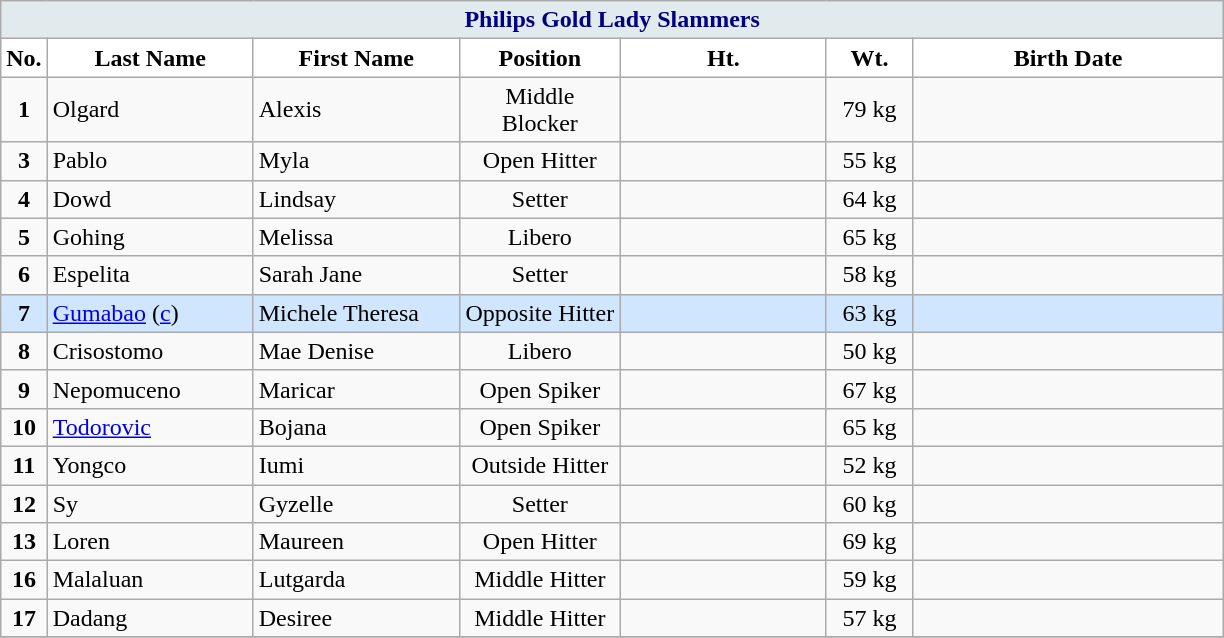<table class="wikitable" style="text-align:center;">
<tr>
<th colspan="9" style= "background:#E1EBEE; color:navy; text-align: center"><strong>Philips Gold Lady Slammers</strong></th>
</tr>
<tr>
<th width=3px style="background: white; color: black; text-align: center"><strong>No.</strong></th>
<th width=130px style="background: white; color: black">Last Name</th>
<th width=130px style="background: white; color: black">First Name</th>
<th width=100px style="background: white; color: black">Position</th>
<th width=130px style="background: white; color: black">Ht.</th>
<th width=50px style="background: white; color: black">Wt.</th>
<th width=200px style="background: white; color: black">Birth Date</th>
</tr>
<tr>
<td><strong>1</strong></td>
<td style="text-align: left"> Olgard</td>
<td style="text-align: left">Alexis</td>
<td>Middle Blocker</td>
<td></td>
<td>79 kg</td>
<td style="text-align: left"></td>
</tr>
<tr>
<td><strong>3</strong></td>
<td style="text-align: left">Pablo</td>
<td style="text-align: left">Myla</td>
<td>Open Hitter</td>
<td></td>
<td>55 kg</td>
<td style="text-align: left"></td>
</tr>
<tr>
<td><strong>4</strong></td>
<td style="text-align: left">Dowd</td>
<td style="text-align: left">Lindsay</td>
<td>Setter</td>
<td></td>
<td>64 kg</td>
<td style="text-align: left"></td>
</tr>
<tr>
<td><strong>5</strong></td>
<td style="text-align: left">Gohing</td>
<td style="text-align: left">Melissa</td>
<td>Libero</td>
<td></td>
<td>65 kg</td>
<td style="text-align: left"></td>
</tr>
<tr>
<td><strong>6</strong></td>
<td style="text-align: left">Espelita</td>
<td style="text-align: left">Sarah Jane</td>
<td>Setter</td>
<td></td>
<td>58 kg</td>
<td style="text-align: left"></td>
</tr>
<tr bgcolor=#D0E6FF>
<td><strong>7</strong></td>
<td style="text-align: left"><a href='#'>Gumabao</a> (<a href='#'>c</a>)</td>
<td style="text-align: left">Michele Theresa</td>
<td>Opposite Hitter</td>
<td></td>
<td>63 kg</td>
<td style="text-align: left"></td>
</tr>
<tr>
<td><strong>8</strong></td>
<td style="text-align: left">Crisostomo</td>
<td style="text-align: left">Mae Denise</td>
<td>Libero</td>
<td></td>
<td>50 kg</td>
<td style="text-align: left"></td>
</tr>
<tr>
<td><strong>9</strong></td>
<td style="text-align: left">Nepomuceno</td>
<td style="text-align: left">Maricar</td>
<td>Open Spiker</td>
<td></td>
<td>67 kg</td>
<td style="text-align: left"></td>
</tr>
<tr>
<td><strong>10</strong></td>
<td style="text-align: left"> <a href='#'>Todorovic</a></td>
<td style="text-align: left">Bojana</td>
<td>Open Spiker</td>
<td></td>
<td>65 kg</td>
<td style="text-align: left"></td>
</tr>
<tr>
<td><strong>11</strong></td>
<td style="text-align: left">Yongco</td>
<td style="text-align: left">Iumi</td>
<td>Outside Hitter</td>
<td></td>
<td>52 kg</td>
<td style="text-align: left"></td>
</tr>
<tr>
<td><strong>12</strong></td>
<td style="text-align: left">Sy</td>
<td style="text-align: left">Gyzelle</td>
<td>Setter</td>
<td></td>
<td>60 kg</td>
<td style="text-align: left"></td>
</tr>
<tr>
<td><strong>13</strong></td>
<td style="text-align: left">Loren</td>
<td style="text-align: left">Maureen</td>
<td>Open Hitter</td>
<td></td>
<td>69 kg</td>
<td style="text-align: left"></td>
</tr>
<tr>
<td><strong>16</strong></td>
<td style="text-align: left">Malaluan</td>
<td style="text-align: left">Lutgarda</td>
<td>Middle Hitter</td>
<td></td>
<td>59 kg</td>
<td style="text-align: left"></td>
</tr>
<tr>
<td><strong>17</strong></td>
<td style="text-align: left">Dadang</td>
<td style="text-align: left">Desiree</td>
<td>Middle Hitter</td>
<td></td>
<td>57 kg</td>
<td style="text-align: left"></td>
</tr>
<tr>
</tr>
</table>
